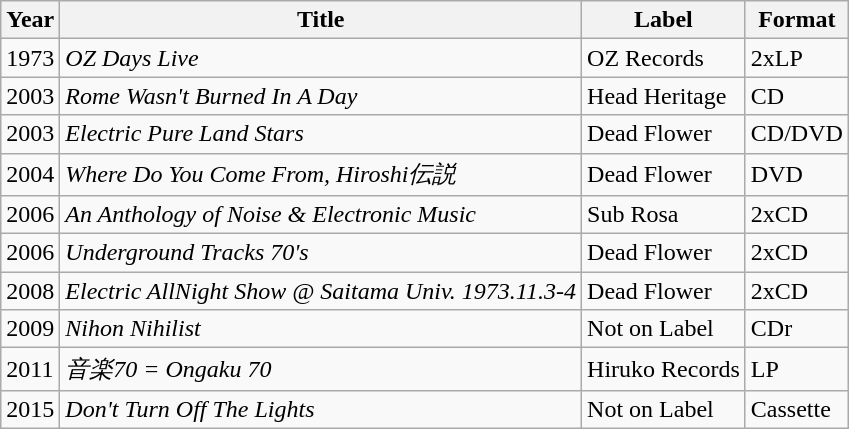<table class="wikitable">
<tr>
<th>Year</th>
<th>Title</th>
<th>Label</th>
<th>Format</th>
</tr>
<tr>
<td>1973</td>
<td><em>OZ Days Live</em></td>
<td>OZ Records</td>
<td>2xLP</td>
</tr>
<tr>
<td>2003</td>
<td><em>Rome Wasn't Burned In A Day</em></td>
<td>Head Heritage</td>
<td>CD</td>
</tr>
<tr>
<td>2003</td>
<td><em>Electric Pure Land Stars</em></td>
<td>Dead Flower</td>
<td>CD/DVD</td>
</tr>
<tr>
<td>2004</td>
<td><em>Where Do You Come From, Hiroshi伝説</em></td>
<td>Dead Flower</td>
<td>DVD</td>
</tr>
<tr>
<td>2006</td>
<td><em>An Anthology of Noise & Electronic Music</em></td>
<td>Sub Rosa</td>
<td>2xCD</td>
</tr>
<tr>
<td>2006</td>
<td><em>Underground Tracks 70's</em></td>
<td>Dead Flower</td>
<td>2xCD</td>
</tr>
<tr>
<td>2008</td>
<td><em>Electric AllNight Show @ Saitama Univ. 1973.11.3-4</em></td>
<td>Dead Flower</td>
<td>2xCD</td>
</tr>
<tr>
<td>2009</td>
<td><em>Nihon Nihilist</em></td>
<td>Not on Label</td>
<td>CDr</td>
</tr>
<tr>
<td>2011</td>
<td><em>音楽70 = Ongaku 70</em></td>
<td>Hiruko Records</td>
<td>LP</td>
</tr>
<tr>
<td>2015</td>
<td><em>Don't Turn Off The Lights</em></td>
<td>Not on Label</td>
<td>Cassette</td>
</tr>
</table>
